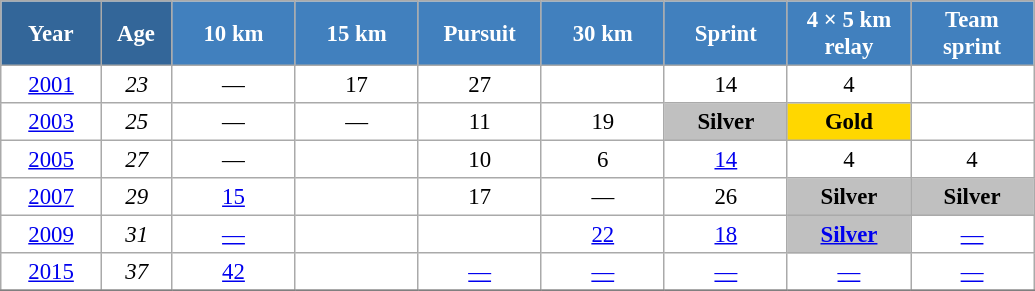<table class="wikitable" style="font-size:95%; text-align:center; border:grey solid 1px; border-collapse:collapse; background:#ffffff;">
<tr>
<th style="background-color:#369; color:white; width:60px;"> Year </th>
<th style="background-color:#369; color:white; width:40px;"> Age </th>
<th style="background-color:#4180be; color:white; width:75px;"> 10 km </th>
<th style="background-color:#4180be; color:white; width:75px;"> 15 km </th>
<th style="background-color:#4180be; color:white; width:75px;"> Pursuit </th>
<th style="background-color:#4180be; color:white; width:75px;"> 30 km </th>
<th style="background-color:#4180be; color:white; width:75px;"> Sprint </th>
<th style="background-color:#4180be; color:white; width:75px;"> 4 × 5 km <br> relay </th>
<th style="background-color:#4180be; color:white; width:75px;"> Team <br> sprint </th>
</tr>
<tr>
<td><a href='#'>2001</a></td>
<td><em>23</em></td>
<td>—</td>
<td>17</td>
<td>27</td>
<td></td>
<td>14</td>
<td>4</td>
<td></td>
</tr>
<tr>
<td><a href='#'>2003</a></td>
<td><em>25</em></td>
<td>—</td>
<td>—</td>
<td>11</td>
<td>19</td>
<td style="background:silver;"><strong>Silver</strong></td>
<td style="background:gold;"><strong>Gold</strong></td>
<td></td>
</tr>
<tr>
<td><a href='#'>2005</a></td>
<td><em>27</em></td>
<td>—</td>
<td></td>
<td>10</td>
<td>6</td>
<td><a href='#'>14</a></td>
<td>4</td>
<td>4</td>
</tr>
<tr>
<td><a href='#'>2007</a></td>
<td><em>29</em></td>
<td><a href='#'>15</a></td>
<td></td>
<td>17</td>
<td>—</td>
<td>26</td>
<td style="background:silver;"><strong>Silver</strong></td>
<td style="background:silver;"><strong>Silver</strong></td>
</tr>
<tr>
<td><a href='#'>2009</a></td>
<td><em>31</em></td>
<td><a href='#'>—</a></td>
<td></td>
<td><a href='#'></a></td>
<td><a href='#'>22</a></td>
<td><a href='#'>18</a></td>
<td style="background:silver;"><a href='#'><strong>Silver</strong></a></td>
<td><a href='#'>—</a></td>
</tr>
<tr>
<td><a href='#'>2015</a></td>
<td><em>37</em></td>
<td><a href='#'>42</a></td>
<td></td>
<td><a href='#'>—</a></td>
<td><a href='#'>—</a></td>
<td><a href='#'>—</a></td>
<td><a href='#'>—</a></td>
<td><a href='#'>—</a></td>
</tr>
<tr>
</tr>
</table>
